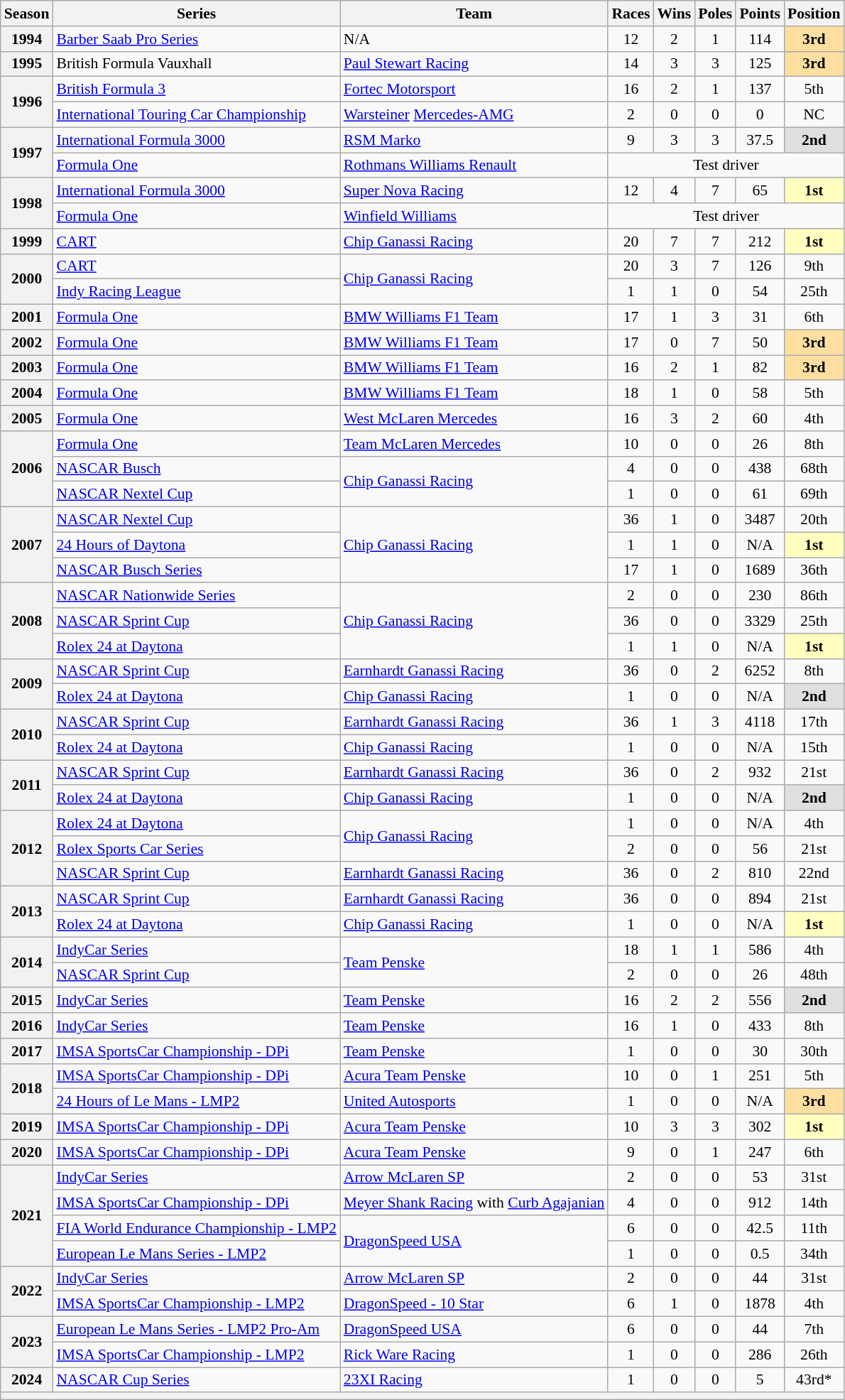<table class="wikitable" style="text-align:center; font-size:90%">
<tr>
<th>Season</th>
<th>Series</th>
<th>Team</th>
<th>Races</th>
<th>Wins</th>
<th>Poles</th>
<th>Points</th>
<th>Position</th>
</tr>
<tr>
<th>1994</th>
<td style="text-align:left;"><a href='#'>Barber Saab Pro Series</a></td>
<td style="text-align:left;">N/A</td>
<td>12</td>
<td>2</td>
<td>1</td>
<td>114</td>
<td style="background:#ffdf9f;"><strong>3rd</strong></td>
</tr>
<tr>
<th>1995</th>
<td style="text-align:left;">British Formula Vauxhall</td>
<td style="text-align:left;"><a href='#'>Paul Stewart Racing</a></td>
<td>14</td>
<td>3</td>
<td>3</td>
<td>125</td>
<td style="background:#ffdf9f;"><strong>3rd</strong></td>
</tr>
<tr>
<th rowspan="2">1996</th>
<td style="text-align:left;"><a href='#'>British Formula 3</a></td>
<td style="text-align:left;"><a href='#'>Fortec Motorsport</a></td>
<td>16</td>
<td>2</td>
<td>1</td>
<td>137</td>
<td>5th</td>
</tr>
<tr>
<td style="text-align:left;"><a href='#'>International Touring Car Championship</a></td>
<td style="text-align:left;"><a href='#'>Warsteiner</a> <a href='#'>Mercedes-AMG</a></td>
<td>2</td>
<td>0</td>
<td>0</td>
<td>0</td>
<td>NC</td>
</tr>
<tr>
<th rowspan=2>1997</th>
<td style="text-align:left;"><a href='#'>International Formula 3000</a></td>
<td style="text-align:left;"><a href='#'>RSM Marko</a></td>
<td>9</td>
<td>3</td>
<td>3</td>
<td>37.5</td>
<td style="background:#dfdfdf;"><strong>2nd</strong></td>
</tr>
<tr>
<td style="text-align:left;"><a href='#'>Formula One</a></td>
<td style="text-align:left;"><a href='#'>Rothmans Williams Renault</a></td>
<td colspan="5">Test driver</td>
</tr>
<tr>
<th rowspan=2>1998</th>
<td style="text-align:left;"><a href='#'>International Formula 3000</a></td>
<td style="text-align:left;"><a href='#'>Super Nova Racing</a></td>
<td>12</td>
<td>4</td>
<td>7</td>
<td>65</td>
<td style="background:#FFFFBF;"><strong>1st</strong></td>
</tr>
<tr>
<td style="text-align:left;"><a href='#'>Formula One</a></td>
<td style="text-align:left;"><a href='#'>Winfield Williams</a></td>
<td colspan="5">Test driver</td>
</tr>
<tr>
<th>1999</th>
<td style="text-align:left;"><a href='#'>CART</a></td>
<td style="text-align:left;"><a href='#'>Chip Ganassi Racing</a></td>
<td>20</td>
<td>7</td>
<td>7</td>
<td>212</td>
<td style="background:#FFFFBF;"><strong>1st</strong></td>
</tr>
<tr>
<th rowspan=2>2000</th>
<td style="text-align:left;"><a href='#'>CART</a></td>
<td style="text-align:left;" rowspan=2><a href='#'>Chip Ganassi Racing</a></td>
<td>20</td>
<td>3</td>
<td>7</td>
<td>126</td>
<td>9th</td>
</tr>
<tr>
<td style="text-align:left;"><a href='#'>Indy Racing League</a></td>
<td>1</td>
<td>1</td>
<td>0</td>
<td>54</td>
<td>25th</td>
</tr>
<tr>
<th>2001</th>
<td style="text-align:left;"><a href='#'>Formula One</a></td>
<td style="text-align:left;"><a href='#'>BMW Williams F1 Team</a></td>
<td>17</td>
<td>1</td>
<td>3</td>
<td>31</td>
<td>6th</td>
</tr>
<tr>
<th>2002</th>
<td style="text-align:left;"><a href='#'>Formula One</a></td>
<td style="text-align:left;"><a href='#'>BMW Williams F1 Team</a></td>
<td>17</td>
<td>0</td>
<td>7</td>
<td>50</td>
<td style="background:#ffdf9f;"><strong>3rd</strong></td>
</tr>
<tr>
<th>2003</th>
<td style="text-align:left;"><a href='#'>Formula One</a></td>
<td style="text-align:left;"><a href='#'>BMW Williams F1 Team</a></td>
<td>16</td>
<td>2</td>
<td>1</td>
<td>82</td>
<td style="background:#ffdf9f;"><strong>3rd</strong></td>
</tr>
<tr>
<th>2004</th>
<td style="text-align:left;"><a href='#'>Formula One</a></td>
<td style="text-align:left;"><a href='#'>BMW Williams F1 Team</a></td>
<td>18</td>
<td>1</td>
<td>0</td>
<td>58</td>
<td>5th</td>
</tr>
<tr>
<th>2005</th>
<td style="text-align:left;"><a href='#'>Formula One</a></td>
<td style="text-align:left;"><a href='#'>West McLaren Mercedes</a></td>
<td>16</td>
<td>3</td>
<td>2</td>
<td>60</td>
<td>4th</td>
</tr>
<tr>
<th rowspan=3>2006</th>
<td style="text-align:left;"><a href='#'>Formula One</a></td>
<td style="text-align:left;"><a href='#'>Team McLaren Mercedes</a></td>
<td>10</td>
<td>0</td>
<td>0</td>
<td>26</td>
<td>8th</td>
</tr>
<tr>
<td style="text-align:left;"><a href='#'>NASCAR Busch</a></td>
<td style="text-align:left;" rowspan=2><a href='#'>Chip Ganassi Racing</a></td>
<td>4</td>
<td>0</td>
<td>0</td>
<td>438</td>
<td>68th</td>
</tr>
<tr>
<td style="text-align:left;"><a href='#'>NASCAR Nextel Cup</a></td>
<td>1</td>
<td>0</td>
<td>0</td>
<td>61</td>
<td>69th</td>
</tr>
<tr>
<th rowspan=3>2007</th>
<td style="text-align:left;"><a href='#'>NASCAR Nextel Cup</a></td>
<td style="text-align:left;" rowspan=3><a href='#'>Chip Ganassi Racing</a></td>
<td>36</td>
<td>1</td>
<td>0</td>
<td>3487</td>
<td>20th</td>
</tr>
<tr>
<td style="text-align:left;"><a href='#'>24 Hours of Daytona</a></td>
<td>1</td>
<td>1</td>
<td>0</td>
<td>N/A</td>
<td style="background:#FFFFBF;"><strong>1st</strong></td>
</tr>
<tr>
<td style="text-align:left;"><a href='#'>NASCAR Busch Series</a></td>
<td>17</td>
<td>1</td>
<td>0</td>
<td>1689</td>
<td>36th</td>
</tr>
<tr>
<th rowspan="3">2008</th>
<td align="left"><a href='#'>NASCAR Nationwide Series</a></td>
<td rowspan="3" align="left"><a href='#'>Chip Ganassi Racing</a></td>
<td>2</td>
<td>0</td>
<td>0</td>
<td>230</td>
<td>86th</td>
</tr>
<tr>
<td style="text-align:left;"><a href='#'>NASCAR Sprint Cup</a></td>
<td>36</td>
<td>0</td>
<td>0</td>
<td>3329</td>
<td>25th</td>
</tr>
<tr>
<td style="text-align:left;"><a href='#'>Rolex 24 at Daytona</a></td>
<td>1</td>
<td>1</td>
<td>0</td>
<td>N/A</td>
<td style="background:#FFFFBF;"><strong>1st</strong></td>
</tr>
<tr>
<th rowspan="2">2009</th>
<td style="text-align:left;"><a href='#'>NASCAR Sprint Cup</a></td>
<td style="text-align:left;"><a href='#'>Earnhardt Ganassi Racing</a></td>
<td>36</td>
<td>0</td>
<td>2</td>
<td>6252</td>
<td>8th</td>
</tr>
<tr>
<td style="text-align:left;"><a href='#'>Rolex 24 at Daytona</a></td>
<td style="text-align:left;"><a href='#'>Chip Ganassi Racing</a></td>
<td>1</td>
<td>0</td>
<td>0</td>
<td>N/A</td>
<td style="background:#DFDFDF;"><strong>2nd</strong></td>
</tr>
<tr>
<th rowspan="2">2010</th>
<td style="text-align:left;"><a href='#'>NASCAR Sprint Cup</a></td>
<td style="text-align:left;"><a href='#'>Earnhardt Ganassi Racing</a></td>
<td>36</td>
<td>1</td>
<td>3</td>
<td>4118</td>
<td>17th</td>
</tr>
<tr>
<td style="text-align:left;"><a href='#'>Rolex 24 at Daytona</a></td>
<td style="text-align:left;"><a href='#'>Chip Ganassi Racing</a></td>
<td>1</td>
<td>0</td>
<td>0</td>
<td>N/A</td>
<td>15th</td>
</tr>
<tr>
<th rowspan=2>2011</th>
<td style="text-align:left;"><a href='#'>NASCAR Sprint Cup</a></td>
<td style="text-align:left;"><a href='#'>Earnhardt Ganassi Racing</a></td>
<td>36</td>
<td>0</td>
<td>2</td>
<td>932</td>
<td>21st</td>
</tr>
<tr>
<td style="text-align:left;"><a href='#'>Rolex 24 at Daytona</a></td>
<td style="text-align:left;"><a href='#'>Chip Ganassi Racing</a></td>
<td>1</td>
<td>0</td>
<td>0</td>
<td>N/A</td>
<td style="background:#dfdfdf;"><strong>2nd</strong></td>
</tr>
<tr>
<th rowspan=3>2012</th>
<td style="text-align:left;"><a href='#'>Rolex 24 at Daytona</a></td>
<td style="text-align:left;" rowspan=2><a href='#'>Chip Ganassi Racing</a></td>
<td>1</td>
<td>0</td>
<td>0</td>
<td>N/A</td>
<td>4th</td>
</tr>
<tr>
<td style="text-align:left;"><a href='#'>Rolex Sports Car Series</a></td>
<td>2</td>
<td>0</td>
<td>0</td>
<td>56</td>
<td>21st</td>
</tr>
<tr>
<td style="text-align:left;"><a href='#'>NASCAR Sprint Cup</a></td>
<td style="text-align:left;"><a href='#'>Earnhardt Ganassi Racing</a></td>
<td>36</td>
<td>0</td>
<td>2</td>
<td>810</td>
<td>22nd</td>
</tr>
<tr>
<th rowspan=2>2013</th>
<td style="text-align:left;"><a href='#'>NASCAR Sprint Cup</a></td>
<td style="text-align:left;"><a href='#'>Earnhardt Ganassi Racing</a></td>
<td>36</td>
<td>0</td>
<td>0</td>
<td>894</td>
<td>21st</td>
</tr>
<tr>
<td style="text-align:left;"><a href='#'>Rolex 24 at Daytona</a></td>
<td style="text-align:left;"><a href='#'>Chip Ganassi Racing</a></td>
<td>1</td>
<td>0</td>
<td>0</td>
<td>N/A</td>
<td style="background:#FFFFBF;"><strong>1st</strong></td>
</tr>
<tr>
<th rowspan=2>2014</th>
<td style="text-align:left;"><a href='#'>IndyCar Series</a></td>
<td style="text-align:left;" rowspan=2><a href='#'>Team Penske</a></td>
<td>18</td>
<td>1</td>
<td>1</td>
<td>586</td>
<td>4th</td>
</tr>
<tr>
<td style="text-align:left;"><a href='#'>NASCAR Sprint Cup</a></td>
<td>2</td>
<td>0</td>
<td>0</td>
<td>26</td>
<td>48th</td>
</tr>
<tr>
<th>2015</th>
<td style="text-align:left;"><a href='#'>IndyCar Series</a></td>
<td style="text-align:left;"><a href='#'>Team Penske</a></td>
<td>16</td>
<td>2</td>
<td>2</td>
<td>556</td>
<td style="background:#dfdfdf;"><strong>2nd</strong></td>
</tr>
<tr>
<th>2016</th>
<td style="text-align:left;"><a href='#'>IndyCar Series</a></td>
<td style="text-align:left;"><a href='#'>Team Penske</a></td>
<td>16</td>
<td>1</td>
<td>0</td>
<td>433</td>
<td>8th</td>
</tr>
<tr>
<th>2017</th>
<td style="text-align:left;"><a href='#'>IMSA SportsCar Championship - DPi</a></td>
<td style="text-align:left;"><a href='#'>Team Penske</a></td>
<td>1</td>
<td>0</td>
<td>0</td>
<td>30</td>
<td>30th</td>
</tr>
<tr>
<th rowspan=2>2018</th>
<td style="text-align:left;"><a href='#'>IMSA SportsCar Championship - DPi</a></td>
<td style="text-align:left;"><a href='#'>Acura Team Penske</a></td>
<td>10</td>
<td>0</td>
<td>1</td>
<td>251</td>
<td>5th</td>
</tr>
<tr>
<td style="text-align:left;"><a href='#'>24 Hours of Le Mans - LMP2</a></td>
<td style="text-align:left;"><a href='#'>United Autosports</a></td>
<td>1</td>
<td>0</td>
<td>0</td>
<td>N/A</td>
<td style="background:#ffdf9f;"><strong>3rd</strong></td>
</tr>
<tr>
<th>2019</th>
<td style="text-align:left;"><a href='#'>IMSA SportsCar Championship - DPi</a></td>
<td style="text-align:left;"><a href='#'>Acura Team Penske</a></td>
<td>10</td>
<td>3</td>
<td>3</td>
<td>302</td>
<td style="background:#FFFFBF;"><strong>1st</strong></td>
</tr>
<tr>
<th>2020</th>
<td align=left><a href='#'>IMSA SportsCar Championship - DPi</a></td>
<td align=left><a href='#'>Acura Team Penske</a></td>
<td>9</td>
<td>0</td>
<td>1</td>
<td>247</td>
<td>6th</td>
</tr>
<tr>
<th rowspan="4">2021</th>
<td align=left><a href='#'>IndyCar Series</a></td>
<td align=left><a href='#'>Arrow McLaren SP</a></td>
<td>2</td>
<td>0</td>
<td>0</td>
<td>53</td>
<td>31st</td>
</tr>
<tr>
<td align=left><a href='#'>IMSA SportsCar Championship - DPi</a></td>
<td align=left><a href='#'>Meyer Shank Racing</a> with <a href='#'>Curb Agajanian</a></td>
<td>4</td>
<td>0</td>
<td>0</td>
<td>912</td>
<td>14th</td>
</tr>
<tr>
<td align=left><a href='#'>FIA World Endurance Championship - LMP2</a></td>
<td rowspan="2" align=left><a href='#'>DragonSpeed USA</a></td>
<td>6</td>
<td>0</td>
<td>0</td>
<td>42.5</td>
<td>11th</td>
</tr>
<tr>
<td align=left><a href='#'>European Le Mans Series - LMP2</a></td>
<td>1</td>
<td>0</td>
<td>0</td>
<td>0.5</td>
<td>34th</td>
</tr>
<tr>
<th rowspan="2">2022</th>
<td align=left><a href='#'>IndyCar Series</a></td>
<td align=left><a href='#'>Arrow McLaren SP</a></td>
<td>2</td>
<td>0</td>
<td>0</td>
<td>44</td>
<td>31st</td>
</tr>
<tr>
<td align=left><a href='#'>IMSA SportsCar Championship - LMP2</a></td>
<td align=left><a href='#'>DragonSpeed - 10 Star</a></td>
<td>6</td>
<td>1</td>
<td>0</td>
<td>1878</td>
<td>4th</td>
</tr>
<tr>
<th rowspan=2>2023</th>
<td align=left><a href='#'>European Le Mans Series - LMP2 Pro-Am</a></td>
<td align=left><a href='#'>DragonSpeed USA</a></td>
<td>6</td>
<td>0</td>
<td>0</td>
<td>44</td>
<td>7th</td>
</tr>
<tr>
<td align=left><a href='#'>IMSA SportsCar Championship - LMP2</a></td>
<td align=left><a href='#'>Rick Ware Racing</a></td>
<td>1</td>
<td>0</td>
<td>0</td>
<td>286</td>
<td>26th</td>
</tr>
<tr>
<th>2024</th>
<td align=left><a href='#'>NASCAR Cup Series</a></td>
<td align=left><a href='#'>23XI Racing</a></td>
<td>1</td>
<td>0</td>
<td>0</td>
<td>5</td>
<td>43rd*</td>
</tr>
<tr>
<th colspan="8"></th>
</tr>
</table>
